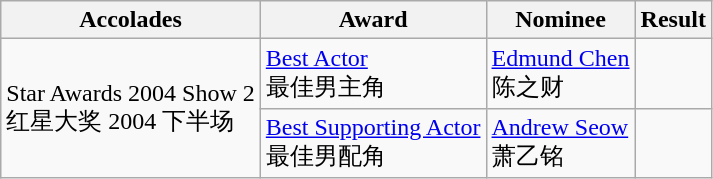<table class="wikitable">
<tr>
<th>Accolades</th>
<th>Award</th>
<th>Nominee</th>
<th>Result</th>
</tr>
<tr>
<td rowspan="4">Star Awards 2004 Show 2 <br> 红星大奖 2004 下半场</td>
<td><a href='#'>Best Actor</a> <br> 最佳男主角</td>
<td><a href='#'>Edmund Chen</a> <br> 陈之财</td>
<td></td>
</tr>
<tr>
<td><a href='#'>Best Supporting Actor</a> <br> 最佳男配角</td>
<td><a href='#'>Andrew Seow</a> <br> 萧乙铭</td>
<td></td>
</tr>
</table>
